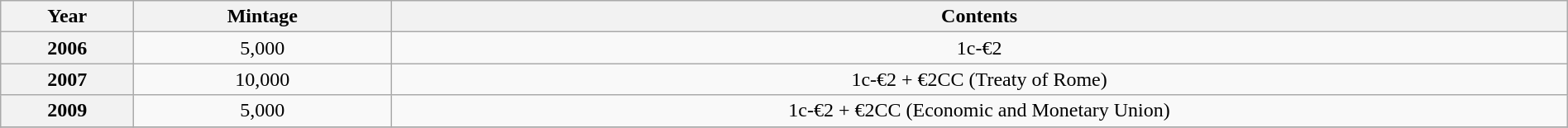<table class="wikitable" style="width:100%;text-align:center">
<tr>
<th width=100px>Year</th>
<th width=200px>Mintage</th>
<th>Contents</th>
</tr>
<tr>
<th>2006</th>
<td>5,000</td>
<td>1c-€2</td>
</tr>
<tr>
<th>2007</th>
<td>10,000</td>
<td>1c-€2 + €2CC (Treaty of Rome)</td>
</tr>
<tr>
<th>2009</th>
<td>5,000</td>
<td>1c-€2 + €2CC (Economic and Monetary Union)</td>
</tr>
<tr>
</tr>
</table>
